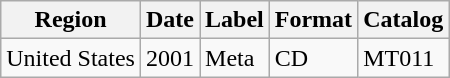<table class="wikitable">
<tr>
<th>Region</th>
<th>Date</th>
<th>Label</th>
<th>Format</th>
<th>Catalog</th>
</tr>
<tr>
<td>United States</td>
<td>2001</td>
<td>Meta</td>
<td>CD</td>
<td>MT011</td>
</tr>
</table>
